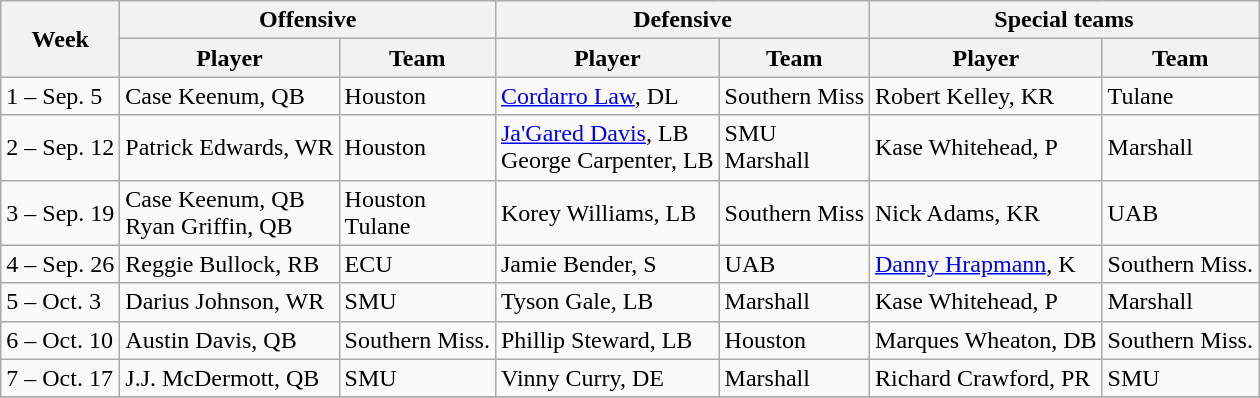<table class="wikitable" border="1">
<tr>
<th rowspan="2">Week</th>
<th colspan="2">Offensive</th>
<th colspan="2">Defensive</th>
<th colspan="2">Special teams</th>
</tr>
<tr>
<th>Player</th>
<th>Team</th>
<th>Player</th>
<th>Team</th>
<th>Player</th>
<th>Team</th>
</tr>
<tr>
<td>1 – Sep. 5</td>
<td>Case Keenum, QB</td>
<td>Houston</td>
<td><a href='#'>Cordarro Law</a>, DL</td>
<td>Southern Miss</td>
<td>Robert Kelley, KR</td>
<td>Tulane</td>
</tr>
<tr>
<td>2 – Sep. 12</td>
<td>Patrick Edwards, WR</td>
<td>Houston</td>
<td><a href='#'>Ja'Gared Davis</a>, LB<br>George Carpenter, LB</td>
<td>SMU<br>Marshall</td>
<td>Kase Whitehead, P</td>
<td>Marshall</td>
</tr>
<tr>
<td>3 – Sep. 19</td>
<td>Case Keenum, QB <br> Ryan Griffin, QB</td>
<td>Houston  <br> Tulane</td>
<td>Korey Williams, LB</td>
<td>Southern Miss</td>
<td>Nick Adams, KR</td>
<td>UAB</td>
</tr>
<tr>
<td>4 – Sep. 26</td>
<td>Reggie Bullock, RB</td>
<td>ECU</td>
<td>Jamie Bender, S</td>
<td>UAB</td>
<td><a href='#'>Danny Hrapmann</a>, K</td>
<td>Southern Miss.</td>
</tr>
<tr>
<td>5 – Oct. 3</td>
<td>Darius Johnson, WR</td>
<td>SMU</td>
<td>Tyson Gale, LB</td>
<td>Marshall</td>
<td>Kase Whitehead, P</td>
<td>Marshall</td>
</tr>
<tr>
<td>6 – Oct. 10</td>
<td>Austin Davis, QB</td>
<td>Southern Miss.</td>
<td>Phillip Steward, LB</td>
<td>Houston</td>
<td>Marques Wheaton, DB</td>
<td>Southern Miss.</td>
</tr>
<tr>
<td>7 – Oct. 17</td>
<td>J.J. McDermott, QB</td>
<td>SMU</td>
<td>Vinny Curry, DE</td>
<td>Marshall</td>
<td>Richard Crawford, PR</td>
<td>SMU</td>
</tr>
<tr>
</tr>
</table>
